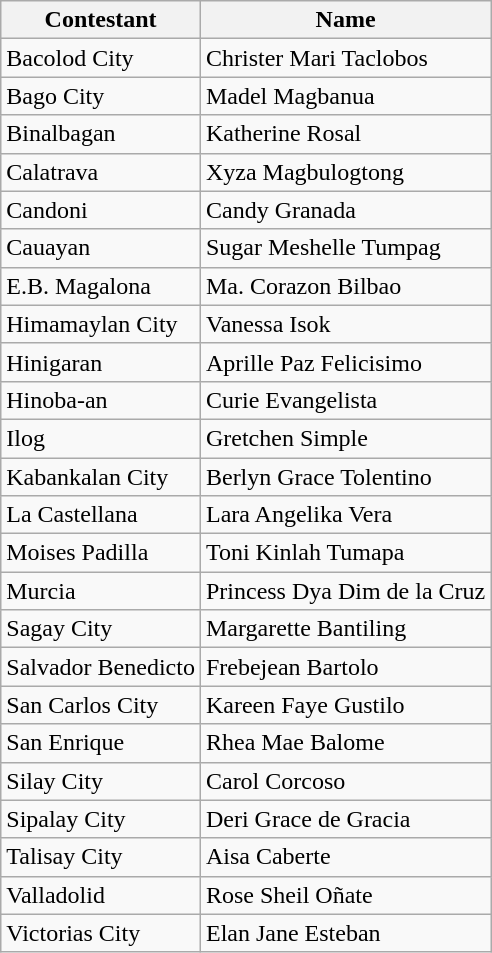<table class="wikitable">
<tr>
<th>Contestant</th>
<th>Name</th>
</tr>
<tr>
<td>Bacolod City</td>
<td>Christer Mari Taclobos</td>
</tr>
<tr>
<td>Bago City</td>
<td>Madel Magbanua</td>
</tr>
<tr>
<td>Binalbagan</td>
<td>Katherine Rosal</td>
</tr>
<tr>
<td>Calatrava</td>
<td>Xyza Magbulogtong</td>
</tr>
<tr>
<td>Candoni</td>
<td>Candy Granada</td>
</tr>
<tr>
<td>Cauayan</td>
<td>Sugar Meshelle Tumpag</td>
</tr>
<tr>
<td>E.B. Magalona</td>
<td>Ma. Corazon Bilbao</td>
</tr>
<tr>
<td>Himamaylan City</td>
<td>Vanessa Isok</td>
</tr>
<tr>
<td>Hinigaran</td>
<td>Aprille Paz Felicisimo</td>
</tr>
<tr>
<td>Hinoba-an</td>
<td>Curie Evangelista</td>
</tr>
<tr>
<td>Ilog</td>
<td>Gretchen Simple</td>
</tr>
<tr>
<td>Kabankalan City</td>
<td>Berlyn Grace Tolentino</td>
</tr>
<tr>
<td>La Castellana</td>
<td>Lara Angelika Vera</td>
</tr>
<tr>
<td>Moises Padilla</td>
<td>Toni Kinlah Tumapa</td>
</tr>
<tr>
<td>Murcia</td>
<td>Princess Dya Dim de la Cruz</td>
</tr>
<tr>
<td>Sagay City</td>
<td>Margarette Bantiling</td>
</tr>
<tr>
<td>Salvador Benedicto</td>
<td>Frebejean Bartolo</td>
</tr>
<tr>
<td>San Carlos City</td>
<td>Kareen Faye Gustilo</td>
</tr>
<tr>
<td>San Enrique</td>
<td>Rhea Mae Balome</td>
</tr>
<tr>
<td>Silay City</td>
<td>Carol Corcoso</td>
</tr>
<tr>
<td>Sipalay City</td>
<td>Deri Grace de Gracia</td>
</tr>
<tr>
<td>Talisay City</td>
<td>Aisa Caberte</td>
</tr>
<tr>
<td>Valladolid</td>
<td>Rose Sheil Oñate</td>
</tr>
<tr>
<td>Victorias City</td>
<td>Elan Jane Esteban</td>
</tr>
</table>
